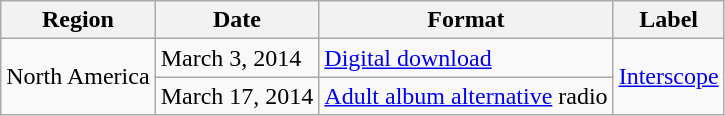<table class="wikitable plainrowheaders">
<tr>
<th>Region</th>
<th>Date</th>
<th>Format</th>
<th>Label</th>
</tr>
<tr>
<td rowspan="2">North America</td>
<td>March 3, 2014</td>
<td><a href='#'>Digital download</a></td>
<td rowspan="2"><a href='#'>Interscope</a></td>
</tr>
<tr>
<td>March 17, 2014</td>
<td><a href='#'>Adult album alternative</a> radio</td>
</tr>
</table>
